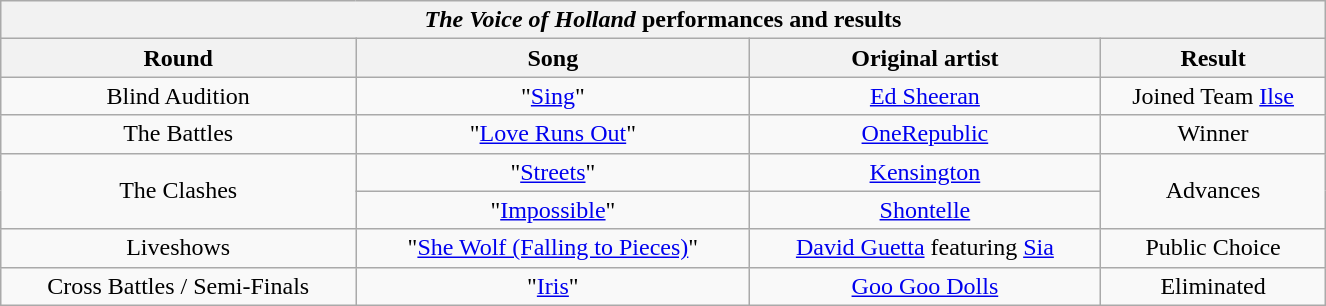<table class="wikitable collapsible collapsed" style="width:70%; margin:1em auto 1em auto; text-align:center;">
<tr>
<th colspan="4"><em>The Voice of Holland</em> performances and results</th>
</tr>
<tr>
<th scope="col">Round</th>
<th scope="col">Song</th>
<th scope="col">Original artist</th>
<th scope="col">Result</th>
</tr>
<tr>
<td>Blind Audition</td>
<td>"<a href='#'>Sing</a>"</td>
<td><a href='#'>Ed Sheeran</a></td>
<td>Joined Team <a href='#'>Ilse</a></td>
</tr>
<tr>
<td>The Battles</td>
<td>"<a href='#'>Love Runs Out</a>"</td>
<td><a href='#'>OneRepublic</a></td>
<td>Winner</td>
</tr>
<tr>
<td rowspan="2">The Clashes</td>
<td>"<a href='#'>Streets</a>"</td>
<td><a href='#'>Kensington</a></td>
<td rowspan="2">Advances</td>
</tr>
<tr>
<td>"<a href='#'>Impossible</a>"</td>
<td><a href='#'>Shontelle</a></td>
</tr>
<tr>
<td>Liveshows</td>
<td>"<a href='#'>She Wolf (Falling to Pieces)</a>"</td>
<td><a href='#'>David Guetta</a> featuring <a href='#'>Sia</a></td>
<td>Public Choice</td>
</tr>
<tr>
<td>Cross Battles / Semi-Finals</td>
<td>"<a href='#'>Iris</a>"</td>
<td><a href='#'>Goo Goo Dolls</a></td>
<td>Eliminated</td>
</tr>
</table>
